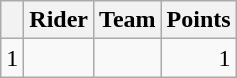<table class="wikitable">
<tr>
<th></th>
<th>Rider</th>
<th>Team</th>
<th>Points</th>
</tr>
<tr>
<td>1</td>
<td></td>
<td></td>
<td align=right>1</td>
</tr>
</table>
